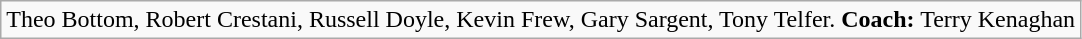<table class="wikitable">
<tr>
<td colspan="4">Theo Bottom, Robert Crestani, Russell Doyle, Kevin Frew,  Gary Sargent,  Tony Telfer. <strong>Coach:</strong> Terry Kenaghan</td>
</tr>
</table>
